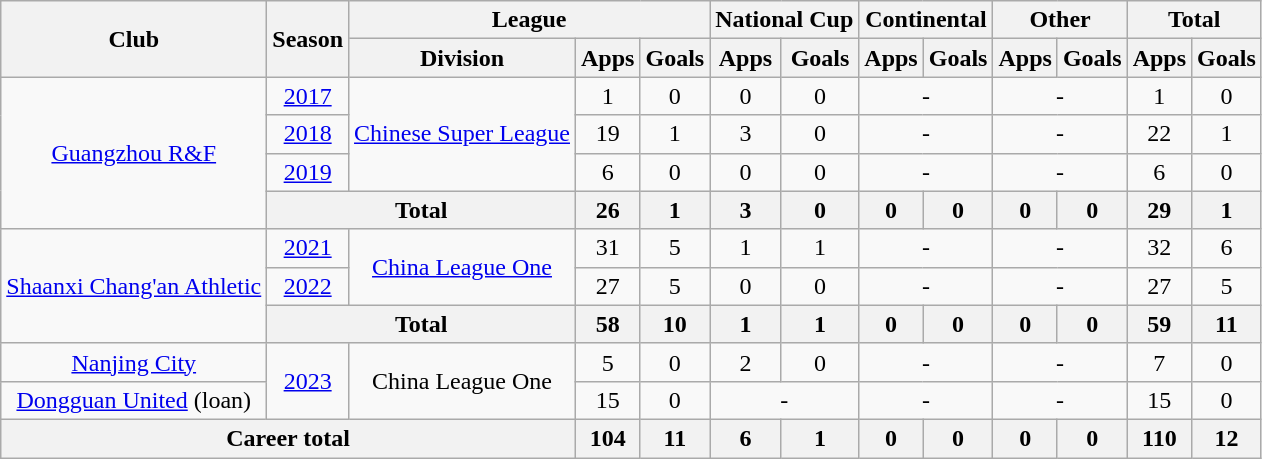<table class="wikitable" style="text-align: center">
<tr>
<th rowspan="2">Club</th>
<th rowspan="2">Season</th>
<th colspan="3">League</th>
<th colspan="2">National Cup</th>
<th colspan="2">Continental</th>
<th colspan="2">Other</th>
<th colspan="2">Total</th>
</tr>
<tr>
<th>Division</th>
<th>Apps</th>
<th>Goals</th>
<th>Apps</th>
<th>Goals</th>
<th>Apps</th>
<th>Goals</th>
<th>Apps</th>
<th>Goals</th>
<th>Apps</th>
<th>Goals</th>
</tr>
<tr>
<td rowspan="4"><a href='#'>Guangzhou R&F</a></td>
<td><a href='#'>2017</a></td>
<td rowspan="3"><a href='#'>Chinese Super League</a></td>
<td>1</td>
<td>0</td>
<td>0</td>
<td>0</td>
<td colspan="2">-</td>
<td colspan="2">-</td>
<td>1</td>
<td>0</td>
</tr>
<tr>
<td><a href='#'>2018</a></td>
<td>19</td>
<td>1</td>
<td>3</td>
<td>0</td>
<td colspan="2">-</td>
<td colspan="2">-</td>
<td>22</td>
<td>1</td>
</tr>
<tr>
<td><a href='#'>2019</a></td>
<td>6</td>
<td>0</td>
<td>0</td>
<td>0</td>
<td colspan="2">-</td>
<td colspan="2">-</td>
<td>6</td>
<td>0</td>
</tr>
<tr>
<th colspan="2"><strong>Total</strong></th>
<th>26</th>
<th>1</th>
<th>3</th>
<th>0</th>
<th>0</th>
<th>0</th>
<th>0</th>
<th>0</th>
<th>29</th>
<th>1</th>
</tr>
<tr>
<td rowspan="3"><a href='#'>Shaanxi Chang'an Athletic</a></td>
<td><a href='#'>2021</a></td>
<td rowspan="2"><a href='#'>China League One</a></td>
<td>31</td>
<td>5</td>
<td>1</td>
<td>1</td>
<td colspan="2">-</td>
<td colspan="2">-</td>
<td>32</td>
<td>6</td>
</tr>
<tr>
<td><a href='#'>2022</a></td>
<td>27</td>
<td>5</td>
<td>0</td>
<td>0</td>
<td colspan="2">-</td>
<td colspan="2">-</td>
<td>27</td>
<td>5</td>
</tr>
<tr>
<th colspan="2"><strong>Total</strong></th>
<th>58</th>
<th>10</th>
<th>1</th>
<th>1</th>
<th>0</th>
<th>0</th>
<th>0</th>
<th>0</th>
<th>59</th>
<th>11</th>
</tr>
<tr>
<td><a href='#'>Nanjing City</a></td>
<td rowspan="2"><a href='#'>2023</a></td>
<td rowspan="2">China League One</td>
<td>5</td>
<td>0</td>
<td>2</td>
<td>0</td>
<td colspan="2">-</td>
<td colspan="2">-</td>
<td>7</td>
<td>0</td>
</tr>
<tr>
<td><a href='#'>Dongguan United</a> (loan)</td>
<td>15</td>
<td>0</td>
<td colspan="2">-</td>
<td colspan="2">-</td>
<td colspan="2">-</td>
<td>15</td>
<td>0</td>
</tr>
<tr>
<th colspan=3>Career total</th>
<th>104</th>
<th>11</th>
<th>6</th>
<th>1</th>
<th>0</th>
<th>0</th>
<th>0</th>
<th>0</th>
<th>110</th>
<th>12</th>
</tr>
</table>
